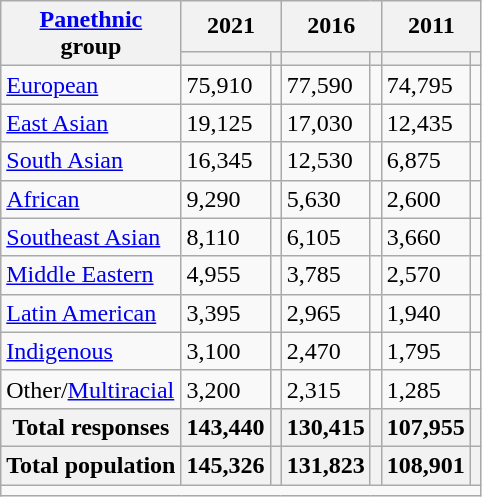<table class="wikitable collapsible sortable">
<tr>
<th rowspan="2"><a href='#'>Panethnic</a><br>group</th>
<th colspan="2">2021</th>
<th colspan="2">2016</th>
<th colspan="2">2011</th>
</tr>
<tr>
<th><a href='#'></a></th>
<th></th>
<th></th>
<th></th>
<th></th>
<th></th>
</tr>
<tr>
<td><a href='#'>European</a></td>
<td>75,910</td>
<td></td>
<td>77,590</td>
<td></td>
<td>74,795</td>
<td></td>
</tr>
<tr>
<td><a href='#'>East Asian</a></td>
<td>19,125</td>
<td></td>
<td>17,030</td>
<td></td>
<td>12,435</td>
<td></td>
</tr>
<tr>
<td><a href='#'>South Asian</a></td>
<td>16,345</td>
<td></td>
<td>12,530</td>
<td></td>
<td>6,875</td>
<td></td>
</tr>
<tr>
<td><a href='#'>African</a></td>
<td>9,290</td>
<td></td>
<td>5,630</td>
<td></td>
<td>2,600</td>
<td></td>
</tr>
<tr>
<td><a href='#'>Southeast Asian</a></td>
<td>8,110</td>
<td></td>
<td>6,105</td>
<td></td>
<td>3,660</td>
<td></td>
</tr>
<tr>
<td><a href='#'>Middle Eastern</a></td>
<td>4,955</td>
<td></td>
<td>3,785</td>
<td></td>
<td>2,570</td>
<td></td>
</tr>
<tr>
<td><a href='#'>Latin American</a></td>
<td>3,395</td>
<td></td>
<td>2,965</td>
<td></td>
<td>1,940</td>
<td></td>
</tr>
<tr>
<td><a href='#'>Indigenous</a></td>
<td>3,100</td>
<td></td>
<td>2,470</td>
<td></td>
<td>1,795</td>
<td></td>
</tr>
<tr>
<td>Other/<a href='#'>Multiracial</a></td>
<td>3,200</td>
<td></td>
<td>2,315</td>
<td></td>
<td>1,285</td>
<td></td>
</tr>
<tr>
<th>Total responses</th>
<th>143,440</th>
<th></th>
<th>130,415</th>
<th></th>
<th>107,955</th>
<th></th>
</tr>
<tr>
<th>Total population</th>
<th>145,326</th>
<th></th>
<th>131,823</th>
<th></th>
<th>108,901</th>
<th></th>
</tr>
<tr class="sortbottom">
<td colspan="15"></td>
</tr>
</table>
